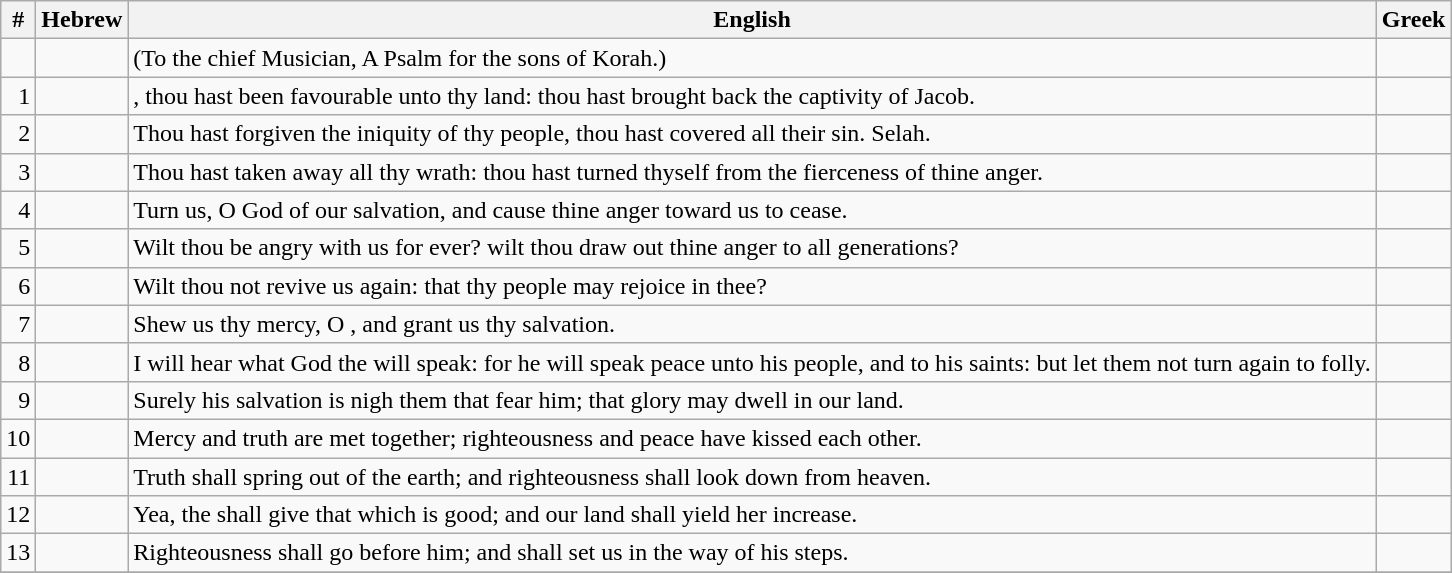<table class=wikitable>
<tr>
<th>#</th>
<th>Hebrew</th>
<th>English</th>
<th>Greek</th>
</tr>
<tr>
<td style="text-align:right"></td>
<td style="text-align:right"></td>
<td>(To the chief Musician, A Psalm for the sons of Korah.)</td>
<td></td>
</tr>
<tr>
<td style="text-align:right">1</td>
<td style="text-align:right"></td>
<td>, thou hast been favourable unto thy land: thou hast brought back the captivity of Jacob.</td>
<td></td>
</tr>
<tr>
<td style="text-align:right">2</td>
<td style="text-align:right"></td>
<td>Thou hast forgiven the iniquity of thy people, thou hast covered all their sin. Selah.</td>
<td></td>
</tr>
<tr>
<td style="text-align:right">3</td>
<td style="text-align:right"></td>
<td>Thou hast taken away all thy wrath: thou hast turned thyself from the fierceness of thine anger.</td>
<td></td>
</tr>
<tr>
<td style="text-align:right">4</td>
<td style="text-align:right"></td>
<td>Turn us, O God of our salvation, and cause thine anger toward us to cease.</td>
<td></td>
</tr>
<tr>
<td style="text-align:right">5</td>
<td style="text-align:right"></td>
<td>Wilt thou be angry with us for ever? wilt thou draw out thine anger to all generations?</td>
<td></td>
</tr>
<tr>
<td style="text-align:right">6</td>
<td style="text-align:right"></td>
<td>Wilt thou not revive us again: that thy people may rejoice in thee?</td>
<td></td>
</tr>
<tr>
<td style="text-align:right">7</td>
<td style="text-align:right"></td>
<td>Shew us thy mercy, O , and grant us thy salvation.</td>
<td></td>
</tr>
<tr>
<td style="text-align:right">8</td>
<td style="text-align:right"></td>
<td>I will hear what God the  will speak: for he will speak peace unto his people, and to his saints: but let them not turn again to folly.</td>
<td></td>
</tr>
<tr>
<td style="text-align:right">9</td>
<td style="text-align:right"></td>
<td>Surely his salvation is nigh them that fear him; that glory may dwell in our land. </td>
<td></td>
</tr>
<tr>
<td style="text-align:right">10</td>
<td style="text-align:right"></td>
<td>Mercy and truth are met together; righteousness and peace have kissed each other.</td>
<td></td>
</tr>
<tr>
<td style="text-align:right">11</td>
<td style="text-align:right"></td>
<td>Truth shall spring out of the earth; and righteousness shall look down from heaven.</td>
<td></td>
</tr>
<tr>
<td style="text-align:right">12</td>
<td style="text-align:right"></td>
<td>Yea, the  shall give that which is good; and our land shall yield her increase.</td>
<td></td>
</tr>
<tr>
<td style="text-align:right">13</td>
<td style="text-align:right"></td>
<td>Righteousness shall go before him; and shall set us in the way of his steps.</td>
<td></td>
</tr>
<tr>
</tr>
</table>
